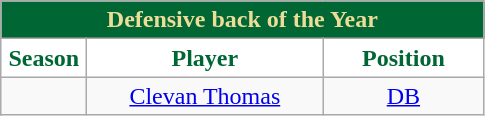<table class="wikitable sortable" style="text-align:center">
<tr>
<td colspan="4" style="background:#063; color:	#ed9;"><strong>Defensive back of the Year</strong></td>
</tr>
<tr>
<th style="width:50px; background:white; color:#063;">Season</th>
<th style="width:150px; background:white; color:#063;">Player</th>
<th style="width:100px; background:white; color:#063;">Position</th>
</tr>
<tr>
<td></td>
<td><a href='#'>Clevan Thomas</a></td>
<td><a href='#'>DB</a></td>
</tr>
</table>
